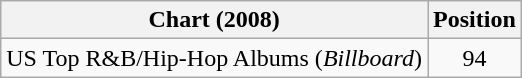<table class="wikitable plainrowheaders">
<tr>
<th>Chart (2008)</th>
<th>Position</th>
</tr>
<tr>
<td>US Top R&B/Hip-Hop Albums (<em>Billboard</em>)</td>
<td style="text-align:center">94</td>
</tr>
</table>
